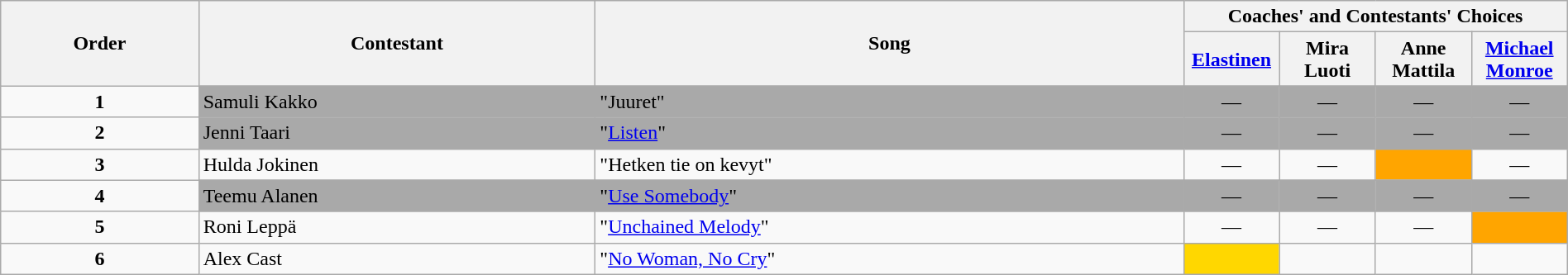<table class="wikitable" style="width:100%;">
<tr>
<th rowspan=2>Order</th>
<th rowspan=2>Contestant</th>
<th rowspan=2>Song</th>
<th colspan=4>Coaches' and Contestants' Choices</th>
</tr>
<tr>
<th width="70"><a href='#'>Elastinen</a></th>
<th width="70">Mira Luoti</th>
<th width="70">Anne Mattila</th>
<th width="70"><a href='#'>Michael Monroe</a></th>
</tr>
<tr>
<td align="center"><strong>1</strong></td>
<td style="background:darkgrey;text-align:left;">Samuli Kakko</td>
<td style="background:darkgrey;text-align:left;">"Juuret"</td>
<td style="background:darkgrey;text-align:center;">—</td>
<td style="background:darkgrey;text-align:center;">—</td>
<td style="background:darkgrey;text-align:center;">—</td>
<td style="background:darkgrey;text-align:center;">—</td>
</tr>
<tr>
<td align="center"><strong>2</strong></td>
<td style="background:darkgrey;text-align:left;">Jenni Taari</td>
<td style="background:darkgrey;text-align:left;">"<a href='#'>Listen</a>"</td>
<td style="background:darkgrey;text-align:center;">—</td>
<td style="background:darkgrey;text-align:center;">—</td>
<td style="background:darkgrey;text-align:center;">—</td>
<td style="background:darkgrey;text-align:center;">—</td>
</tr>
<tr>
<td align="center"><strong>3</strong></td>
<td>Hulda Jokinen</td>
<td>"Hetken tie on kevyt"</td>
<td align="center">—</td>
<td align="center">—</td>
<td style="background:orange;text-align:center;"></td>
<td align="center">—</td>
</tr>
<tr>
<td align="center"><strong>4</strong></td>
<td style="background:darkgrey;text-align:left;">Teemu Alanen</td>
<td style="background:darkgrey;text-align:left;">"<a href='#'>Use Somebody</a>"</td>
<td style="background:darkgrey;text-align:center;">—</td>
<td style="background:darkgrey;text-align:center;">—</td>
<td style="background:darkgrey;text-align:center;">—</td>
<td style="background:darkgrey;text-align:center;">—</td>
</tr>
<tr>
<td align="center"><strong>5</strong></td>
<td>Roni Leppä</td>
<td>"<a href='#'>Unchained Melody</a>"</td>
<td align="center">—</td>
<td align="center">—</td>
<td align="center">—</td>
<td style="background:orange;text-align:center;"></td>
</tr>
<tr>
<td align="center"><strong>6</strong></td>
<td>Alex Cast</td>
<td>"<a href='#'>No Woman, No Cry</a>"</td>
<td style="background:gold;text-align:center;"></td>
<td style=";text-align:center;"></td>
<td style=";text-align:center;"></td>
<td style=";text-align:center;"></td>
</tr>
</table>
